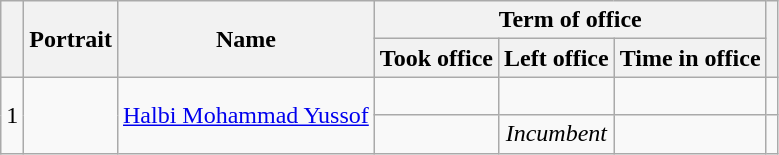<table class="wikitable" style="text-align:center">
<tr>
<th rowspan="2"></th>
<th rowspan="2">Portrait</th>
<th rowspan="2">Name<br></th>
<th colspan="3">Term of office</th>
<th rowspan="2"></th>
</tr>
<tr>
<th>Took office</th>
<th>Left office</th>
<th>Time in office</th>
</tr>
<tr>
<td rowspan=2>1</td>
<td rowspan=2></td>
<td rowspan=2><a href='#'>Halbi Mohammad Yussof</a><br></td>
<td></td>
<td></td>
<td></td>
<td><br></td>
</tr>
<tr>
<td></td>
<td><em>Incumbent</em></td>
<td></td>
<td></td>
</tr>
</table>
